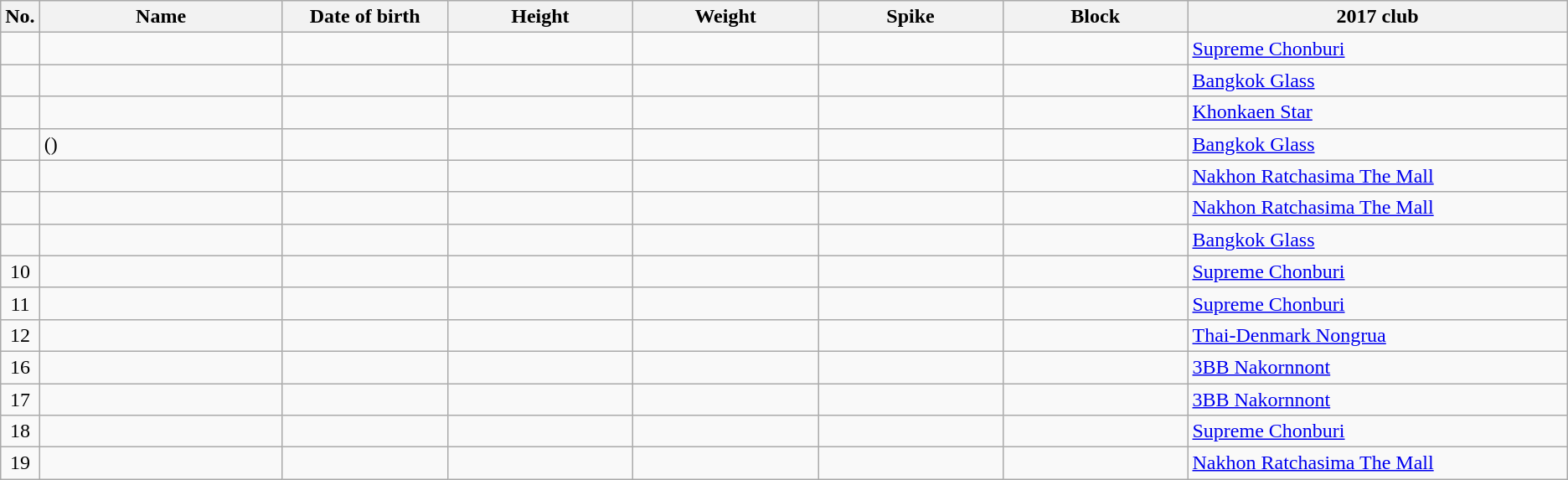<table class="wikitable sortable" style="font-size:100%; text-align:center;">
<tr>
<th>No.</th>
<th style="width:12em">Name</th>
<th style="width:8em">Date of birth</th>
<th style="width:9em">Height</th>
<th style="width:9em">Weight</th>
<th style="width:9em">Spike</th>
<th style="width:9em">Block</th>
<th style="width:19em">2017 club</th>
</tr>
<tr>
<td></td>
<td align=left></td>
<td align=right></td>
<td></td>
<td></td>
<td></td>
<td></td>
<td align=left> <a href='#'>Supreme Chonburi</a></td>
</tr>
<tr>
<td></td>
<td align=left></td>
<td align=right></td>
<td></td>
<td></td>
<td></td>
<td></td>
<td align=left> <a href='#'>Bangkok Glass</a></td>
</tr>
<tr>
<td></td>
<td align=left></td>
<td align=right></td>
<td></td>
<td></td>
<td></td>
<td></td>
<td align=left> <a href='#'>Khonkaen Star</a></td>
</tr>
<tr>
<td></td>
<td align=left> ()</td>
<td align=right></td>
<td></td>
<td></td>
<td></td>
<td></td>
<td align=left> <a href='#'>Bangkok Glass</a></td>
</tr>
<tr>
<td></td>
<td align=left></td>
<td align=right></td>
<td></td>
<td></td>
<td></td>
<td></td>
<td align=left> <a href='#'>Nakhon Ratchasima The Mall</a></td>
</tr>
<tr>
<td></td>
<td align=left></td>
<td align=right></td>
<td></td>
<td></td>
<td></td>
<td></td>
<td align=left> <a href='#'>Nakhon Ratchasima The Mall</a></td>
</tr>
<tr>
<td></td>
<td align=left></td>
<td align=right></td>
<td></td>
<td></td>
<td></td>
<td></td>
<td align=left> <a href='#'>Bangkok Glass</a></td>
</tr>
<tr>
<td>10</td>
<td align=left></td>
<td align=right></td>
<td></td>
<td></td>
<td></td>
<td></td>
<td align=left> <a href='#'>Supreme Chonburi</a></td>
</tr>
<tr>
<td>11</td>
<td align=left></td>
<td align=right></td>
<td></td>
<td></td>
<td></td>
<td></td>
<td align=left> <a href='#'>Supreme Chonburi</a></td>
</tr>
<tr>
<td>12</td>
<td align=left></td>
<td align=right></td>
<td></td>
<td></td>
<td></td>
<td></td>
<td align=left> <a href='#'>Thai-Denmark Nongrua</a></td>
</tr>
<tr>
<td>16</td>
<td align=left></td>
<td align=right></td>
<td></td>
<td></td>
<td></td>
<td></td>
<td align=left> <a href='#'>3BB Nakornnont</a></td>
</tr>
<tr>
<td>17</td>
<td align=left></td>
<td align=right></td>
<td></td>
<td></td>
<td></td>
<td></td>
<td align=left> <a href='#'>3BB Nakornnont</a></td>
</tr>
<tr>
<td>18</td>
<td align=left></td>
<td align=right></td>
<td></td>
<td></td>
<td></td>
<td></td>
<td align=left> <a href='#'>Supreme Chonburi</a></td>
</tr>
<tr>
<td>19</td>
<td align=left></td>
<td align=right></td>
<td></td>
<td></td>
<td></td>
<td></td>
<td align=left> <a href='#'>Nakhon Ratchasima The Mall</a></td>
</tr>
</table>
